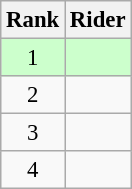<table class="wikitable" style="font-size:95%" style="width:25em;">
<tr>
<th>Rank</th>
<th>Rider</th>
</tr>
<tr bgcolor=ccffcc>
<td align=center>1</td>
<td></td>
</tr>
<tr>
<td align=center>2</td>
<td></td>
</tr>
<tr>
<td align=center>3</td>
<td></td>
</tr>
<tr>
<td align=center>4</td>
<td></td>
</tr>
</table>
